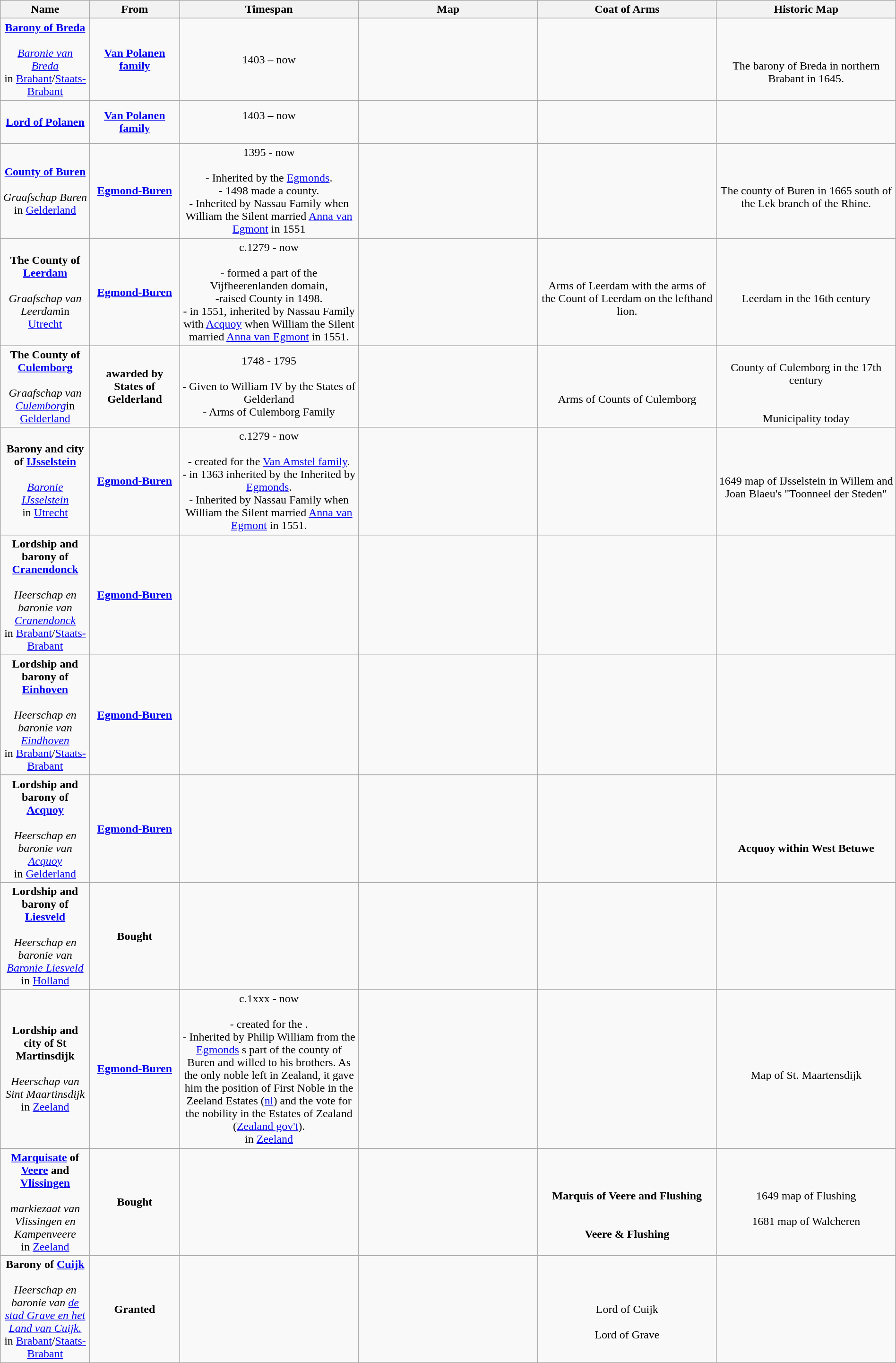<table class="wikitable" style="text-align:center; width:100%">
<tr>
<th width=10%>Name</th>
<th width=10%>From</th>
<th width=20%>Timespan</th>
<th width=20%>Map</th>
<th width=20%>Coat of Arms</th>
<th width=20%>Historic Map</th>
</tr>
<tr>
<td><strong><a href='#'>Barony of Breda</a></strong><br><br><em><a href='#'>Baronie van Breda</a></em><br>in <a href='#'>Brabant</a>/<a href='#'>Staats-Brabant</a></td>
<td><strong><a href='#'>Van Polanen family</a></strong></td>
<td>1403 – now<br></td>
<td></td>
<td><br></td>
<td><br><br>The barony of Breda in northern Brabant in 1645.</td>
</tr>
<tr>
<td><strong><a href='#'>Lord of Polanen</a></strong></td>
<td><strong><a href='#'>Van Polanen family</a></strong></td>
<td>1403 – now<br><br></td>
<td></td>
<td><br></td>
<td><br><br><br>
</td>
</tr>
<tr>
<td><strong><a href='#'>County of Buren</a></strong><br><br><em>Graafschap Buren</em><br>in <a href='#'>Gelderland</a></td>
<td><strong><a href='#'>Egmond-Buren</a></strong></td>
<td>1395 - now<br><br>- Inherited by the <a href='#'>Egmonds</a>. <br>- 1498 made a county. <br>- Inherited by Nassau Family when William the Silent married <a href='#'>Anna van Egmont</a> in 1551</td>
<td></td>
<td></td>
<td><br>The county of Buren in 1665 south of the Lek branch of the Rhine.</td>
</tr>
<tr>
<td><strong>The County of <a href='#'>Leerdam</a></strong><br><br><em>Graafschap van Leerdam</em>in <a href='#'>Utrecht</a></td>
<td><strong><a href='#'>Egmond-Buren</a></strong></td>
<td>c.1279 - now<br><br>- formed a part of the Vijfheerenlanden domain, <br> -raised County in 1498. <br>- in 1551, inherited by Nassau Family with <a href='#'>Acquoy</a> when William the Silent married <a href='#'>Anna van Egmont</a> in 1551.</td>
<td></td>
<td><br>Arms of Leerdam with the arms of the Count of Leerdam on the lefthand lion.</td>
<td><br>Leerdam in the 16th century</td>
</tr>
<tr>
<td><strong>The County of <a href='#'>Culemborg</a></strong><br><br><em>Graafschap van <a href='#'>Culemborg</a></em>in <a href='#'>Gelderland</a></td>
<td><strong>awarded by States of Gelderland</strong></td>
<td>1748 - 1795<br><br>- Given to William IV by the States of Gelderland<br>
- Arms of Culemborg Family </td>
<td></td>
<td> <br> <br>Arms of Counts of Culemborg</td>
<td><br>County of Culemborg in the 17th century <br><br> <br> Municipality today</td>
</tr>
<tr>
<td><strong>Barony and city of <a href='#'>IJsselstein</a></strong><br><br><em><a href='#'>Baronie IJsselstein</a></em><br> in <a href='#'>Utrecht</a></td>
<td><strong><a href='#'>Egmond-Buren</a></strong></td>
<td>c.1279 - now<br><br>- created for the <a href='#'>Van Amstel family</a>. <br>- in 1363 inherited by the Inherited by <a href='#'>Egmonds</a>. <br>- Inherited by Nassau Family when William the Silent married <a href='#'>Anna van Egmont</a> in 1551.</td>
<td></td>
<td><br></td>
<td><br>1649 map of IJsselstein in Willem and Joan Blaeu's "Toonneel der Steden"</td>
</tr>
<tr>
<td><strong>Lordship and barony of <a href='#'>Cranendonck</a></strong><br><br><em>Heerschap en baronie van <a href='#'>Cranendonck</a></em><br> in <a href='#'>Brabant</a>/<a href='#'>Staats-Brabant</a></td>
<td><strong><a href='#'>Egmond-Buren</a></strong></td>
<td></td>
<td></td>
<td><br></td>
<td></td>
</tr>
<tr>
<td><strong>Lordship and barony of <a href='#'>Einhoven</a></strong><br><br><em>Heerschap en baronie van <a href='#'>Eindhoven</a></em><br> in <a href='#'>Brabant</a>/<a href='#'>Staats-Brabant</a></td>
<td><strong><a href='#'>Egmond-Buren</a></strong></td>
<td></td>
<td></td>
<td><br></td>
<td></td>
</tr>
<tr>
<td><strong>Lordship and barony of <a href='#'>Acquoy</a></strong><br><br><em>Heerschap en baronie van <a href='#'>Acquoy</a></em><br> in <a href='#'>Gelderland</a></td>
<td><strong><a href='#'>Egmond-Buren</a></strong></td>
<td></td>
<td></td>
<td><br></td>
<td><br><br><br><strong>Acquoy within West Betuwe</strong></td>
</tr>
<tr>
<td><strong>Lordship and barony of <a href='#'>Liesveld</a></strong><br><br><em>Heerschap en baronie van <a href='#'>Baronie Liesveld</a></em><br> in <a href='#'>Holland</a></td>
<td><strong>Bought</strong></td>
<td></td>
<td></td>
<td><br></td>
<td></td>
</tr>
<tr>
<td><strong>Lordship and city of St Martinsdijk</strong><br><br><em>Heerschap van Sint Maartinsdijk</em><br> in <a href='#'>Zeeland</a></td>
<td><strong><a href='#'>Egmond-Buren</a></strong></td>
<td>c.1xxx - now<br><br>- created for the . <br>- Inherited by Philip William from the <a href='#'>Egmonds</a> s part of the county of Buren and willed to his brothers. As the only noble left in Zealand, it gave him the position of First Noble in the Zeeland Estates (<a href='#'>nl</a>) and the vote for the nobility in the Estates of Zealand (<a href='#'>Zealand gov't</a>).<br> in <a href='#'>Zeeland</a></td>
<td></td>
<td><br></td>
<td><br>Map of St. Maartensdijk</td>
</tr>
<tr>
<td><strong><a href='#'>Marquisate</a> of <a href='#'>Veere</a> and <a href='#'>Vlissingen</a></strong><br><br><em>markiezaat van Vlissingen en Kampenveere</em><br> in <a href='#'>Zeeland</a></td>
<td><strong>Bought</strong></td>
<td></td>
<td></td>
<td><br><br><strong>Marquis of Veere and Flushing</strong><br><br> <br><strong>Veere & Flushing</strong></td>
<td><br>1649 map of Flushing <br><br>1681 map of Walcheren</td>
</tr>
<tr>
<td><strong>Barony of <a href='#'>Cuijk</a></strong><br><br><em>Heerschap en baronie van <a href='#'>de stad Grave en het Land van Cuijk.</a></em><br> in <a href='#'>Brabant</a>/<a href='#'>Staats-Brabant</a></td>
<td><strong>Granted</strong></td>
<td></td>
<td></td>
<td><br><br>Lord of Cuijk<br> <br> Lord of Grave</td>
<td></td>
</tr>
</table>
